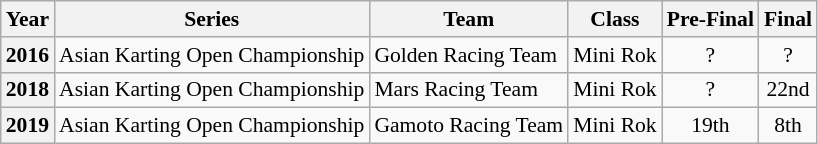<table class="wikitable" style="text-align:center; font-size:90%">
<tr>
<th>Year</th>
<th>Series</th>
<th>Team</th>
<th>Class</th>
<th>Pre-Final</th>
<th>Final</th>
</tr>
<tr>
<th>2016</th>
<td align="left">Asian Karting Open Championship</td>
<td align="left">Golden Racing Team</td>
<td align="left">Mini Rok</td>
<td>?</td>
<td>?</td>
</tr>
<tr>
<th>2018</th>
<td align="left">Asian Karting Open Championship</td>
<td align="left">Mars Racing Team</td>
<td align="left">Mini Rok</td>
<td>?</td>
<td>22nd</td>
</tr>
<tr>
<th>2019</th>
<td align="left">Asian Karting Open Championship</td>
<td align="left">Gamoto Racing Team</td>
<td align="left">Mini Rok</td>
<td>19th</td>
<td>8th</td>
</tr>
</table>
